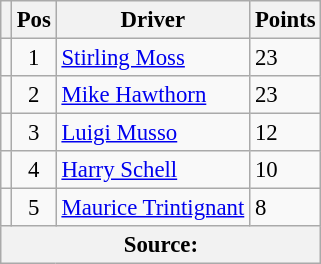<table class="wikitable" style="font-size: 95%;">
<tr>
<th></th>
<th>Pos</th>
<th>Driver</th>
<th>Points</th>
</tr>
<tr>
<td align="left"></td>
<td align="center">1</td>
<td> <a href='#'>Stirling Moss</a></td>
<td align="left">23</td>
</tr>
<tr>
<td align="left"></td>
<td align="center">2</td>
<td> <a href='#'>Mike Hawthorn</a></td>
<td align="left">23</td>
</tr>
<tr>
<td align="left"></td>
<td align="center">3</td>
<td> <a href='#'>Luigi Musso</a></td>
<td align="left">12</td>
</tr>
<tr>
<td align="left"></td>
<td align="center">4</td>
<td> <a href='#'>Harry Schell</a></td>
<td align="left">10</td>
</tr>
<tr>
<td align="left"></td>
<td align="center">5</td>
<td> <a href='#'>Maurice Trintignant</a></td>
<td align="left">8</td>
</tr>
<tr>
<th colspan=4>Source: </th>
</tr>
</table>
